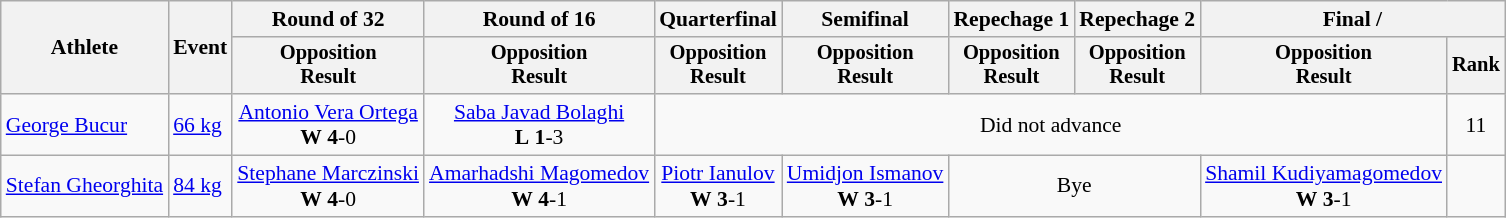<table class="wikitable" style="font-size:90%">
<tr>
<th rowspan=2>Athlete</th>
<th rowspan=2>Event</th>
<th>Round of 32</th>
<th>Round of 16</th>
<th>Quarterfinal</th>
<th>Semifinal</th>
<th>Repechage 1</th>
<th>Repechage 2</th>
<th colspan=2>Final / </th>
</tr>
<tr style="font-size: 95%">
<th>Opposition<br>Result</th>
<th>Opposition<br>Result</th>
<th>Opposition<br>Result</th>
<th>Opposition<br>Result</th>
<th>Opposition<br>Result</th>
<th>Opposition<br>Result</th>
<th>Opposition<br>Result</th>
<th>Rank</th>
</tr>
<tr>
<td><a href='#'>George Bucur</a></td>
<td><a href='#'>66 kg</a></td>
<td align=center> <a href='#'>Antonio Vera Ortega</a> <br><strong>W</strong> <strong>4</strong>-0</td>
<td align=center> <a href='#'>Saba Javad Bolaghi</a> <br><strong>L</strong> <strong>1</strong>-3</td>
<td colspan="5" align=center>Did not advance</td>
<td align=center>11</td>
</tr>
<tr>
<td><a href='#'>Stefan Gheorghita</a></td>
<td><a href='#'>84 kg</a></td>
<td align=center> <a href='#'>Stephane Marczinski</a> <br><strong>W</strong> <strong>4</strong>-0</td>
<td align=center> <a href='#'>Amarhadshi Magomedov</a> <br><strong>W</strong> <strong>4</strong>-1</td>
<td align=center> <a href='#'>Piotr Ianulov</a> <br><strong>W</strong> <strong>3</strong>-1</td>
<td align=center> <a href='#'>Umidjon Ismanov</a> <br><strong>W</strong> <strong>3</strong>-1</td>
<td colspan="2" align=center>Bye</td>
<td align=center> <a href='#'>Shamil Kudiyamagomedov</a> <br><strong>W</strong> <strong>3</strong>-1</td>
<td align=center></td>
</tr>
</table>
